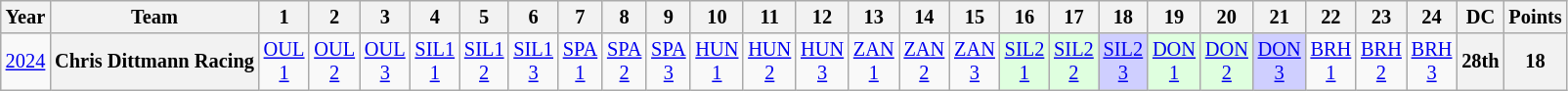<table class="wikitable" style="text-align:center; font-size:85%">
<tr>
<th>Year</th>
<th>Team</th>
<th>1</th>
<th>2</th>
<th>3</th>
<th>4</th>
<th>5</th>
<th>6</th>
<th>7</th>
<th>8</th>
<th>9</th>
<th>10</th>
<th>11</th>
<th>12</th>
<th>13</th>
<th>14</th>
<th>15</th>
<th>16</th>
<th>17</th>
<th>18</th>
<th>19</th>
<th>20</th>
<th>21</th>
<th>22</th>
<th>23</th>
<th>24</th>
<th>DC</th>
<th>Points</th>
</tr>
<tr>
<td><a href='#'>2024</a></td>
<th nowrap>Chris Dittmann Racing</th>
<td><a href='#'>OUL<br>1</a></td>
<td><a href='#'>OUL<br>2</a></td>
<td><a href='#'>OUL<br>3</a></td>
<td><a href='#'>SIL1<br>1</a></td>
<td><a href='#'>SIL1<br>2</a></td>
<td><a href='#'>SIL1<br>3</a></td>
<td><a href='#'>SPA<br>1</a></td>
<td><a href='#'>SPA<br>2</a></td>
<td><a href='#'>SPA<br>3</a></td>
<td><a href='#'>HUN<br>1</a></td>
<td><a href='#'>HUN<br>2</a></td>
<td><a href='#'>HUN<br>3</a></td>
<td><a href='#'>ZAN<br>1</a></td>
<td><a href='#'>ZAN<br>2</a></td>
<td><a href='#'>ZAN<br>3</a></td>
<td style="background:#DFFFDF;"><a href='#'>SIL2<br>1</a><br></td>
<td style="background:#DFFFDF;"><a href='#'>SIL2<br>2</a><br></td>
<td style="background:#CFCFFF;"><a href='#'>SIL2<br>3</a><br></td>
<td style="background:#DFFFDF;"><a href='#'>DON<br>1</a><br></td>
<td style="background:#DFFFDF;"><a href='#'>DON<br>2</a><br></td>
<td style="background:#CFCFFF;"><a href='#'>DON<br>3</a><br></td>
<td><a href='#'>BRH<br>1</a></td>
<td><a href='#'>BRH<br>2</a></td>
<td><a href='#'>BRH<br>3</a></td>
<th>28th</th>
<th>18</th>
</tr>
</table>
